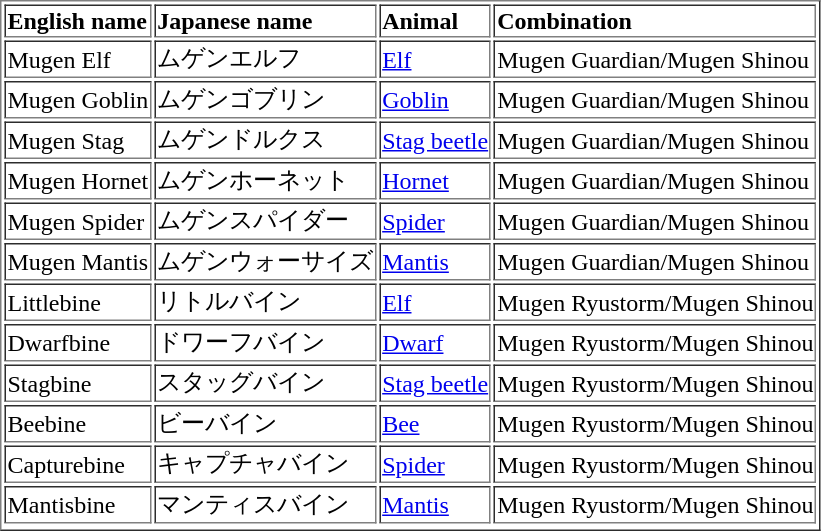<table border=1>
<tr>
<td><strong>English name</strong></td>
<td><strong>Japanese name</strong></td>
<td><strong>Animal</strong></td>
<td><strong>Combination</strong></td>
</tr>
<tr>
<td>Mugen Elf</td>
<td>ムゲンエルフ</td>
<td><a href='#'>Elf</a></td>
<td>Mugen Guardian/Mugen Shinou</td>
</tr>
<tr>
<td>Mugen Goblin</td>
<td>ムゲンゴブリン</td>
<td><a href='#'>Goblin</a></td>
<td>Mugen Guardian/Mugen Shinou</td>
</tr>
<tr>
<td>Mugen Stag</td>
<td>ムゲンドルクス</td>
<td><a href='#'>Stag beetle</a></td>
<td>Mugen Guardian/Mugen Shinou</td>
</tr>
<tr>
<td>Mugen Hornet</td>
<td>ムゲンホーネット</td>
<td><a href='#'>Hornet</a></td>
<td>Mugen Guardian/Mugen Shinou</td>
</tr>
<tr>
<td>Mugen Spider</td>
<td>ムゲンスパイダー</td>
<td><a href='#'>Spider</a></td>
<td>Mugen Guardian/Mugen Shinou</td>
</tr>
<tr>
<td>Mugen Mantis</td>
<td>ムゲンウォーサイズ</td>
<td><a href='#'>Mantis</a></td>
<td>Mugen Guardian/Mugen Shinou</td>
</tr>
<tr>
<td>Littlebine</td>
<td>リトルバイン</td>
<td><a href='#'>Elf</a></td>
<td>Mugen Ryustorm/Mugen Shinou</td>
</tr>
<tr>
<td>Dwarfbine</td>
<td>ドワーフバイン</td>
<td><a href='#'>Dwarf</a></td>
<td>Mugen Ryustorm/Mugen Shinou</td>
</tr>
<tr>
<td>Stagbine</td>
<td>スタッグバイン</td>
<td><a href='#'>Stag beetle</a></td>
<td>Mugen Ryustorm/Mugen Shinou</td>
</tr>
<tr>
<td>Beebine</td>
<td>ビーバイン</td>
<td><a href='#'>Bee</a></td>
<td>Mugen Ryustorm/Mugen Shinou</td>
</tr>
<tr>
<td>Capturebine</td>
<td>キャプチャバイン</td>
<td><a href='#'>Spider</a></td>
<td>Mugen Ryustorm/Mugen Shinou</td>
</tr>
<tr>
<td>Mantisbine</td>
<td>マンティスバイン</td>
<td><a href='#'>Mantis</a></td>
<td>Mugen Ryustorm/Mugen Shinou</td>
</tr>
<tr>
</tr>
</table>
